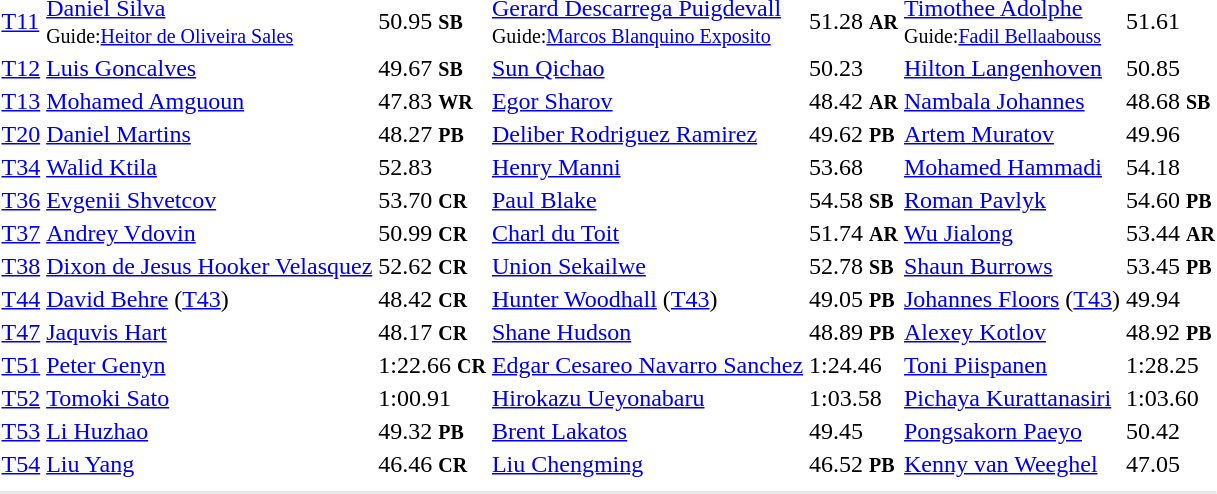<table>
<tr>
<td><a href='#'>T11</a></td>
<td><a href='#'>Daniel Silva</a><br><small>Guide:<a href='#'>Heitor de Oliveira Sales</a></small><br></td>
<td>50.95 <small><strong>SB</strong></small></td>
<td><a href='#'>Gerard Descarrega Puigdevall</a><br><small>Guide:<a href='#'>Marcos Blanquino Exposito</a></small><br></td>
<td>51.28 <small><strong>AR</strong></small></td>
<td><a href='#'>Timothee Adolphe</a><br><small>Guide:<a href='#'>Fadil Bellaabouss</a></small><br></td>
<td>51.61</td>
</tr>
<tr>
<td><a href='#'>T12</a></td>
<td><a href='#'>Luis Goncalves</a><br></td>
<td>49.67 <small><strong>SB</strong></small></td>
<td><a href='#'>Sun Qichao</a><br></td>
<td>50.23</td>
<td><a href='#'>Hilton Langenhoven</a><br></td>
<td>50.85</td>
</tr>
<tr>
<td><a href='#'>T13</a></td>
<td><a href='#'>Mohamed Amguoun</a><br></td>
<td>47.83 <small><strong>WR</strong></small></td>
<td><a href='#'>Egor Sharov</a><br></td>
<td>48.42 <small><strong>AR</strong></small></td>
<td><a href='#'>Nambala Johannes</a><br></td>
<td>48.68 <small><strong>SB</strong></small></td>
</tr>
<tr>
<td><a href='#'>T20</a></td>
<td><a href='#'>Daniel Martins</a><br></td>
<td>48.27 <small><strong>PB</strong></small></td>
<td><a href='#'>Deliber Rodriguez Ramirez</a><br></td>
<td>49.62 <small><strong>PB</strong></small></td>
<td><a href='#'>Artem Muratov</a><br></td>
<td>49.96</td>
</tr>
<tr>
<td><a href='#'>T34</a></td>
<td><a href='#'>Walid Ktila</a><br></td>
<td>52.83</td>
<td><a href='#'>Henry Manni</a><br></td>
<td>53.68</td>
<td><a href='#'>Mohamed Hammadi</a><br></td>
<td>54.18</td>
</tr>
<tr>
<td><a href='#'>T36</a></td>
<td><a href='#'>Evgenii Shvetcov</a><br></td>
<td>53.70 <small><strong>CR</strong></small></td>
<td><a href='#'>Paul Blake</a><br></td>
<td>54.58 <small><strong>SB</strong></small></td>
<td><a href='#'>Roman Pavlyk</a><br></td>
<td>54.60 <small><strong>PB</strong></small></td>
</tr>
<tr>
<td><a href='#'>T37</a></td>
<td><a href='#'>Andrey Vdovin</a><br></td>
<td>50.99 <small><strong>CR</strong></small></td>
<td><a href='#'>Charl du Toit</a><br></td>
<td>51.74 <small><strong>AR</strong></small></td>
<td><a href='#'>Wu Jialong</a><br></td>
<td>53.44 <small><strong>AR</strong></small></td>
</tr>
<tr>
<td><a href='#'>T38</a></td>
<td><a href='#'>Dixon de Jesus Hooker Velasquez</a><br></td>
<td>52.62 <small><strong>CR</strong></small></td>
<td><a href='#'>Union Sekailwe</a><br></td>
<td>52.78 <small><strong>SB</strong></small></td>
<td><a href='#'>Shaun Burrows</a><br></td>
<td>53.45 <small><strong>PB</strong></small></td>
</tr>
<tr>
<td><a href='#'>T44</a></td>
<td><a href='#'>David Behre</a> (<a href='#'>T43</a>)<br></td>
<td>48.42 <small><strong>CR</strong></small></td>
<td><a href='#'>Hunter Woodhall</a> (<a href='#'>T43</a>)<br></td>
<td>49.05 <small><strong>PB</strong></small></td>
<td><a href='#'>Johannes Floors</a> (<a href='#'>T43</a>)<br></td>
<td>49.94</td>
</tr>
<tr>
<td><a href='#'>T47</a></td>
<td><a href='#'>Jaquvis Hart</a><br></td>
<td>48.17 <small><strong>CR</strong></small></td>
<td><a href='#'>Shane Hudson</a><br></td>
<td>48.89 <small><strong>PB</strong></small></td>
<td><a href='#'>Alexey Kotlov</a><br></td>
<td>48.92 <small><strong>PB</strong></small></td>
</tr>
<tr>
<td><a href='#'>T51</a></td>
<td><a href='#'>Peter Genyn</a><br></td>
<td>1:22.66 <small><strong>CR</strong></small></td>
<td><a href='#'>Edgar Cesareo Navarro Sanchez</a><br></td>
<td>1:24.46</td>
<td><a href='#'>Toni Piispanen</a><br></td>
<td>1:28.25</td>
</tr>
<tr>
<td><a href='#'>T52</a></td>
<td><a href='#'>Tomoki Sato</a><br></td>
<td>1:00.91</td>
<td><a href='#'>Hirokazu Ueyonabaru</a><br></td>
<td>1:03.58</td>
<td><a href='#'>Pichaya Kurattanasiri</a><br></td>
<td>1:03.60</td>
</tr>
<tr>
<td><a href='#'>T53</a></td>
<td><a href='#'>Li Huzhao</a><br></td>
<td>49.32 <small><strong>PB</strong></small></td>
<td><a href='#'>Brent Lakatos</a><br></td>
<td>49.45</td>
<td><a href='#'>Pongsakorn Paeyo</a><br></td>
<td>50.42</td>
</tr>
<tr>
<td><a href='#'>T54</a></td>
<td><a href='#'>Liu Yang</a><br></td>
<td>46.46 <small><strong>CR</strong></small></td>
<td><a href='#'>Liu Chengming</a><br></td>
<td>46.52 <small><strong>PB</strong></small></td>
<td><a href='#'>Kenny van Weeghel</a><br></td>
<td>47.05</td>
</tr>
<tr>
<td colspan=7></td>
</tr>
<tr>
</tr>
<tr bgcolor= e8e8e8>
<td colspan=7></td>
</tr>
</table>
